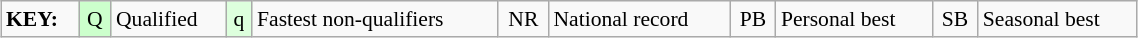<table class="wikitable" style="margin:0.5em auto; font-size:90%;position:relative;" width=60%>
<tr>
<td><strong>KEY:</strong></td>
<td bgcolor=ccffcc align=center>Q</td>
<td>Qualified</td>
<td bgcolor=ddffdd align=center>q</td>
<td>Fastest non-qualifiers</td>
<td align=center>NR</td>
<td>National record</td>
<td align=center>PB</td>
<td>Personal best</td>
<td align=center>SB</td>
<td>Seasonal best</td>
</tr>
</table>
